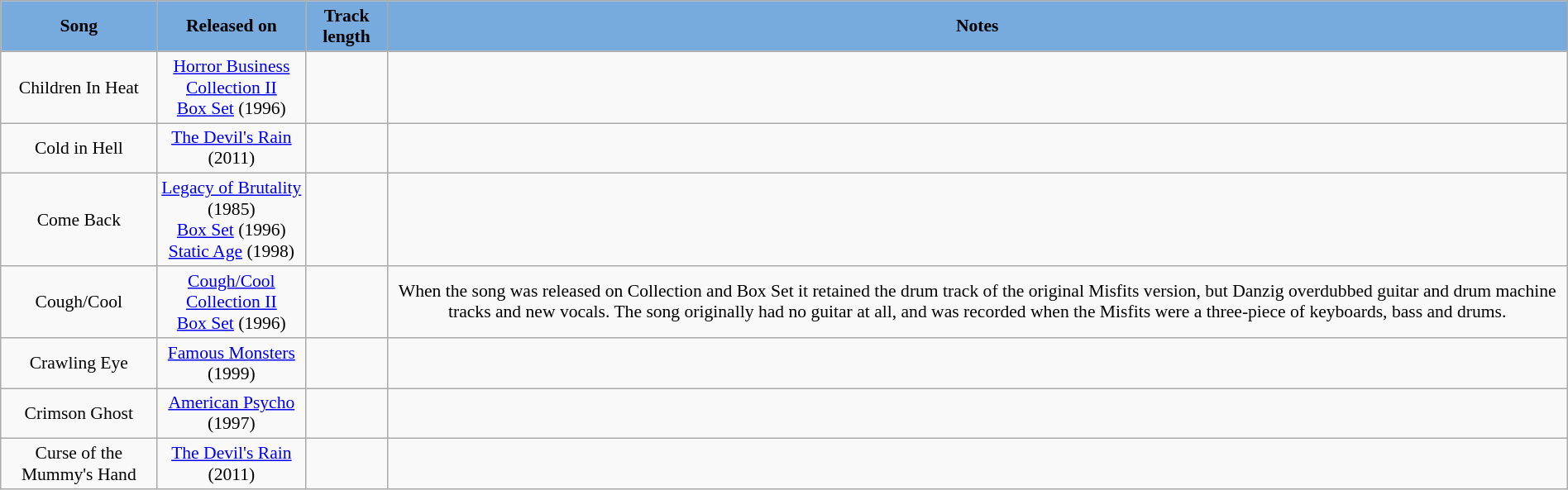<table class="wikitable" style="margin:0.5em auto; clear:both; font-size:.9em; text-align:center; width:100%">
<tr>
<th style="background: #7ad;">Song</th>
<th style="background: #7ad;">Released on</th>
<th style="background: #7ad;">Track length</th>
<th style="background: #7ad;">Notes</th>
</tr>
<tr>
<td>Children In Heat</td>
<td><a href='#'>Horror Business</a><br><a href='#'>Collection II</a><br><a href='#'>Box Set</a> (1996)</td>
<td></td>
<td></td>
</tr>
<tr>
<td>Cold in Hell</td>
<td><a href='#'>The Devil's Rain</a> (2011)</td>
<td></td>
<td></td>
</tr>
<tr>
<td>Come Back</td>
<td><a href='#'>Legacy of Brutality</a> (1985)<br><a href='#'>Box Set</a> (1996)<br><a href='#'>Static Age</a> (1998)</td>
<td></td>
<td></td>
</tr>
<tr>
<td>Cough/Cool</td>
<td><a href='#'>Cough/Cool</a><br><a href='#'>Collection II</a><br><a href='#'>Box Set</a> (1996)</td>
<td></td>
<td>When the song was released on Collection and Box Set it retained the drum track of the original Misfits version, but Danzig overdubbed guitar and drum machine tracks and new vocals. The song originally had no guitar at all, and was recorded when the Misfits were a three-piece of keyboards, bass and drums.</td>
</tr>
<tr>
<td>Crawling Eye</td>
<td><a href='#'>Famous Monsters</a> (1999)</td>
<td></td>
<td></td>
</tr>
<tr>
<td>Crimson Ghost</td>
<td><a href='#'>American Psycho</a> (1997)</td>
<td></td>
<td></td>
</tr>
<tr>
<td>Curse of the Mummy's Hand</td>
<td><a href='#'>The Devil's Rain</a> (2011)</td>
<td></td>
<td></td>
</tr>
</table>
